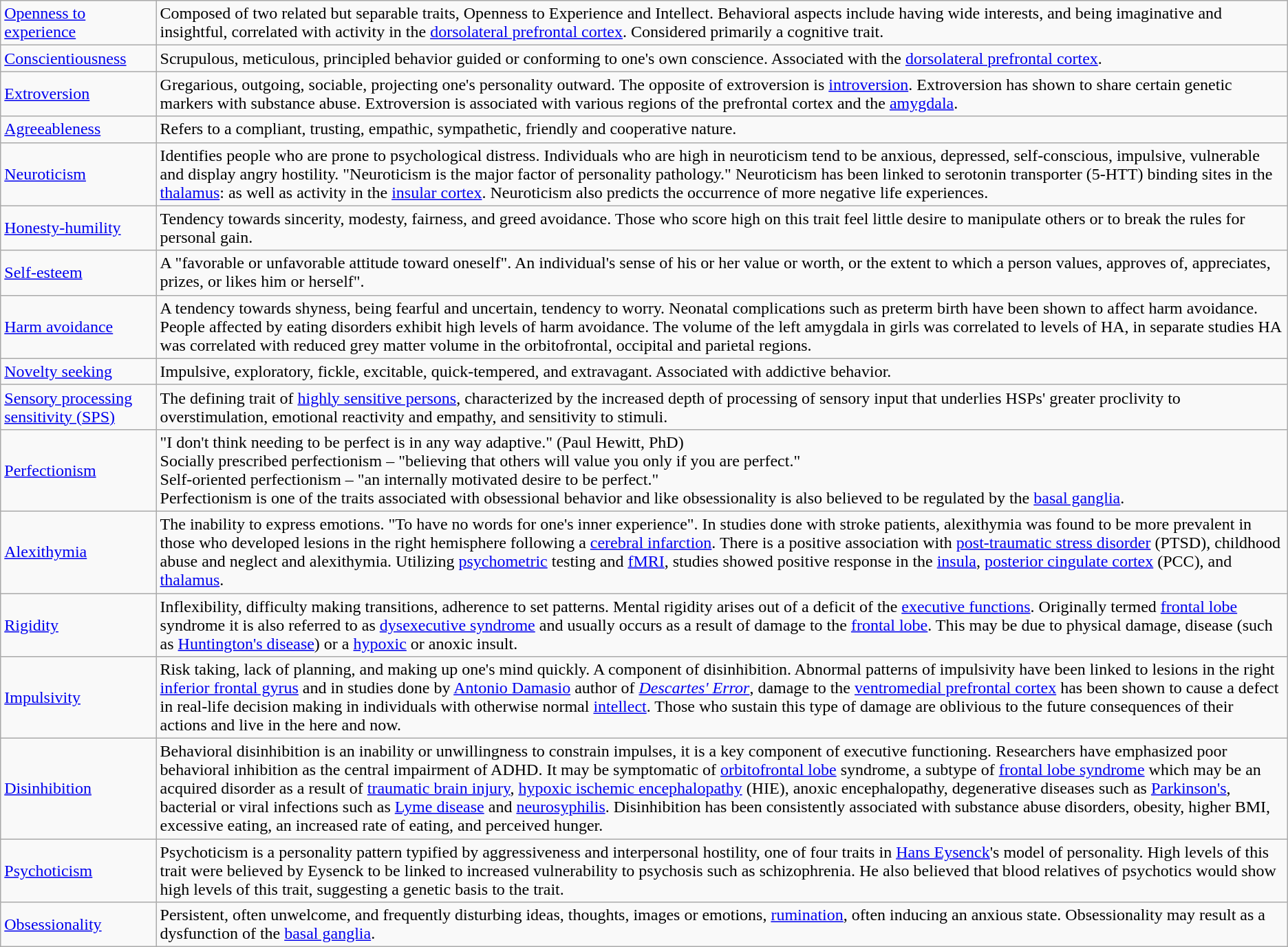<table class="wikitable">
<tr>
<td><a href='#'>Openness to experience</a></td>
<td>Composed of two related but separable traits, Openness to Experience and Intellect. Behavioral aspects include having wide interests, and being imaginative and insightful, correlated with activity in the <a href='#'>dorsolateral prefrontal cortex</a>. Considered primarily a cognitive trait.</td>
</tr>
<tr>
<td><a href='#'>Conscientiousness</a></td>
<td>Scrupulous, meticulous, principled behavior guided or conforming to one's own conscience. Associated with the <a href='#'>dorsolateral prefrontal cortex</a>.</td>
</tr>
<tr>
<td><a href='#'>Extroversion</a></td>
<td>Gregarious, outgoing, sociable, projecting one's personality outward. The opposite of extroversion is <a href='#'>introversion</a>. Extroversion has shown to share certain genetic markers with substance abuse. Extroversion is associated with various regions of the prefrontal cortex and the <a href='#'>amygdala</a>.</td>
</tr>
<tr>
<td><a href='#'>Agreeableness</a></td>
<td>Refers to a compliant, trusting, empathic, sympathetic, friendly and cooperative nature.</td>
</tr>
<tr>
<td><a href='#'>Neuroticism</a></td>
<td>Identifies people who are prone to psychological distress. Individuals who are high in neuroticism tend to be anxious, depressed, self-conscious, impulsive, vulnerable and display angry hostility. "Neuroticism is the major factor of personality pathology." Neuroticism has been linked to serotonin transporter (5-HTT) binding sites in the <a href='#'>thalamus</a>: as well as activity in the <a href='#'>insular cortex</a>. Neuroticism also predicts the occurrence of more negative life experiences.</td>
</tr>
<tr>
<td><a href='#'>Honesty-humility</a></td>
<td>Tendency towards sincerity, modesty, fairness, and greed avoidance. Those who score high on this trait feel little desire to manipulate others or to break the rules for personal gain.</td>
</tr>
<tr>
<td><a href='#'>Self-esteem</a></td>
<td>A "favorable or unfavorable attitude toward oneself". An individual's sense of his or her value or worth, or the extent to which a person values, approves of, appreciates, prizes, or likes him or herself".</td>
</tr>
<tr>
<td><a href='#'>Harm avoidance</a></td>
<td>A tendency towards shyness, being fearful and uncertain, tendency to worry. Neonatal complications such as preterm birth have been shown to affect harm avoidance. People affected by eating disorders exhibit high levels of harm avoidance. The volume of the left amygdala in girls was correlated to levels of HA, in separate studies HA was correlated with reduced grey matter volume in the orbitofrontal, occipital and parietal regions.</td>
</tr>
<tr>
<td><a href='#'>Novelty seeking</a></td>
<td>Impulsive, exploratory, fickle, excitable, quick-tempered, and extravagant. Associated with addictive behavior.</td>
</tr>
<tr>
<td><a href='#'>Sensory processing sensitivity (SPS)</a></td>
<td>The defining trait of <a href='#'>highly sensitive persons</a>, characterized by the increased depth of processing of sensory input that underlies HSPs' greater proclivity to overstimulation, emotional reactivity and empathy, and sensitivity to stimuli.</td>
</tr>
<tr>
<td><a href='#'>Perfectionism</a></td>
<td>"I don't think needing to be perfect is in any way adaptive." (Paul Hewitt, PhD)<br>Socially prescribed perfectionism – "believing that others will value you only if you are perfect."<br>Self-oriented perfectionism – "an internally motivated desire to be perfect."<br>Perfectionism is one of the traits associated with obsessional behavior and like obsessionality is also believed to be regulated by the <a href='#'>basal ganglia</a>.</td>
</tr>
<tr>
<td><a href='#'>Alexithymia</a></td>
<td>The inability to express emotions. "To have no words for one's inner experience". In studies done with stroke patients, alexithymia was found to be more prevalent in those who developed lesions in the right hemisphere following a <a href='#'>cerebral infarction</a>. There is a positive association with <a href='#'>post-traumatic stress disorder</a> (PTSD), childhood abuse and neglect and alexithymia. Utilizing <a href='#'>psychometric</a> testing and <a href='#'>fMRI</a>, studies showed positive response in the <a href='#'>insula</a>, <a href='#'>posterior cingulate cortex</a> (PCC), and <a href='#'>thalamus</a>.</td>
</tr>
<tr>
<td><a href='#'>Rigidity</a></td>
<td>Inflexibility, difficulty making transitions, adherence to set patterns. Mental rigidity arises out of a deficit of the <a href='#'>executive functions</a>. Originally termed <a href='#'>frontal lobe</a> syndrome it is also referred to as <a href='#'>dysexecutive syndrome</a> and usually occurs as a result of damage to the <a href='#'>frontal lobe</a>. This may be due to physical damage, disease (such as <a href='#'>Huntington's disease</a>) or a <a href='#'>hypoxic</a> or anoxic insult.</td>
</tr>
<tr>
<td><a href='#'>Impulsivity</a></td>
<td>Risk taking, lack of planning, and making up one's mind quickly. A component of disinhibition. Abnormal patterns of impulsivity have been linked to lesions in the right <a href='#'>inferior frontal gyrus</a> and in studies done by <a href='#'>Antonio Damasio</a> author of <em><a href='#'>Descartes' Error</a></em>, damage to the <a href='#'>ventromedial prefrontal cortex</a> has been shown to cause a defect in real-life decision making in individuals with otherwise normal <a href='#'>intellect</a>. Those who sustain this type of damage are oblivious to the future consequences of their actions and live in the here and now.</td>
</tr>
<tr>
<td><a href='#'>Disinhibition</a></td>
<td>Behavioral disinhibition is an inability or unwillingness to constrain impulses, it is a key component of executive functioning. Researchers have emphasized poor behavioral inhibition as the central impairment of ADHD. It may be symptomatic of <a href='#'>orbitofrontal lobe</a> syndrome, a subtype of <a href='#'>frontal lobe syndrome</a> which may be an acquired disorder as a result of <a href='#'>traumatic brain injury</a>, <a href='#'>hypoxic ischemic encephalopathy</a> (HIE), anoxic encephalopathy, degenerative diseases such as <a href='#'>Parkinson's</a>, bacterial or viral infections such as <a href='#'>Lyme disease</a> and <a href='#'>neurosyphilis</a>. Disinhibition has been consistently associated with substance abuse disorders, obesity, higher BMI, excessive eating, an increased rate of eating, and perceived hunger.</td>
</tr>
<tr>
<td><a href='#'>Psychoticism</a></td>
<td>Psychoticism is a personality pattern typified by aggressiveness and interpersonal hostility, one of four traits in <a href='#'>Hans Eysenck</a>'s model of personality. High levels of this trait were believed by Eysenck to be linked to increased vulnerability to psychosis such as schizophrenia. He also believed that blood relatives of psychotics would show high levels of this trait, suggesting a genetic basis to the trait.</td>
</tr>
<tr>
<td><a href='#'>Obsessionality</a></td>
<td>Persistent, often unwelcome, and frequently disturbing ideas, thoughts, images or emotions, <a href='#'>rumination</a>, often inducing an anxious state. Obsessionality may result as a dysfunction of the <a href='#'>basal ganglia</a>.</td>
</tr>
</table>
